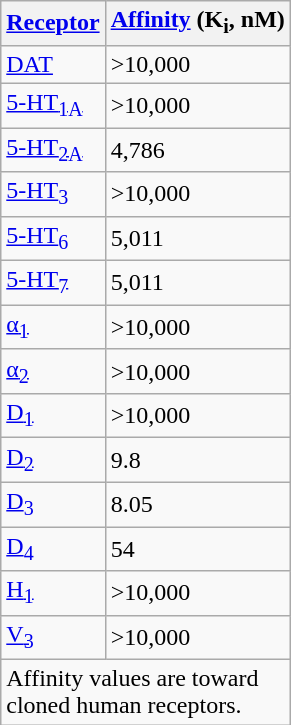<table class="wikitable floatright">
<tr>
<th><a href='#'>Receptor</a></th>
<th><a href='#'>Affinity</a> (K<sub>i</sub>, nM)</th>
</tr>
<tr>
<td><a href='#'><abbr>DAT</abbr></a></td>
<td>>10,000</td>
</tr>
<tr>
<td><a href='#'>5-HT<sub>1A</sub></a></td>
<td>>10,000</td>
</tr>
<tr>
<td><a href='#'>5-HT<sub>2A</sub></a></td>
<td>4,786</td>
</tr>
<tr>
<td><a href='#'>5-HT<sub>3</sub></a></td>
<td>>10,000</td>
</tr>
<tr>
<td><a href='#'>5-HT<sub>6</sub></a></td>
<td>5,011</td>
</tr>
<tr>
<td><a href='#'>5-HT<sub>7</sub></a></td>
<td>5,011</td>
</tr>
<tr>
<td><a href='#'>α<sub>1</sub></a></td>
<td>>10,000</td>
</tr>
<tr>
<td><a href='#'>α<sub>2</sub></a></td>
<td>>10,000</td>
</tr>
<tr>
<td><a href='#'>D<sub>1</sub></a></td>
<td>>10,000</td>
</tr>
<tr>
<td><a href='#'>D<sub>2</sub></a></td>
<td>9.8</td>
</tr>
<tr>
<td><a href='#'>D<sub>3</sub></a></td>
<td>8.05</td>
</tr>
<tr>
<td><a href='#'>D<sub>4</sub></a></td>
<td>54</td>
</tr>
<tr>
<td><a href='#'>H<sub>1</sub></a></td>
<td>>10,000</td>
</tr>
<tr>
<td><a href='#'>V<sub>3</sub></a></td>
<td>>10,000</td>
</tr>
<tr class="sortbottom">
<td colspan="2" style="width: 1px;">Affinity values are toward cloned human receptors.</td>
</tr>
</table>
